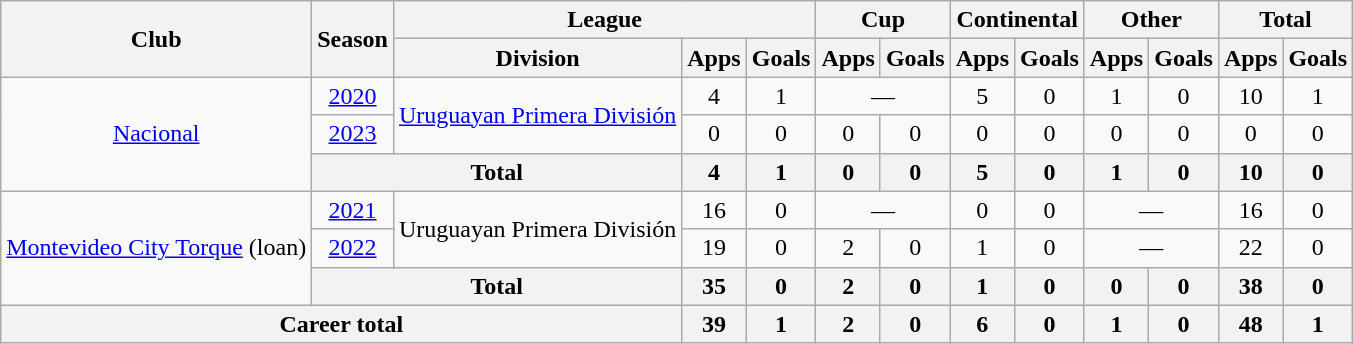<table class="wikitable" Style="text-align: center">
<tr>
<th rowspan="2">Club</th>
<th rowspan="2">Season</th>
<th colspan="3">League</th>
<th colspan="2">Cup</th>
<th colspan="2">Continental</th>
<th colspan="2">Other</th>
<th colspan="2">Total</th>
</tr>
<tr>
<th>Division</th>
<th>Apps</th>
<th>Goals</th>
<th>Apps</th>
<th>Goals</th>
<th>Apps</th>
<th>Goals</th>
<th>Apps</th>
<th>Goals</th>
<th>Apps</th>
<th>Goals</th>
</tr>
<tr>
<td rowspan="3"><a href='#'>Nacional</a></td>
<td><a href='#'>2020</a></td>
<td rowspan="2"><a href='#'>Uruguayan Primera División</a></td>
<td>4</td>
<td>1</td>
<td colspan="2">—</td>
<td>5</td>
<td>0</td>
<td>1</td>
<td>0</td>
<td>10</td>
<td>1</td>
</tr>
<tr>
<td><a href='#'>2023</a></td>
<td>0</td>
<td>0</td>
<td>0</td>
<td>0</td>
<td>0</td>
<td>0</td>
<td>0</td>
<td>0</td>
<td>0</td>
<td>0</td>
</tr>
<tr>
<th colspan="2">Total</th>
<th>4</th>
<th>1</th>
<th>0</th>
<th>0</th>
<th>5</th>
<th>0</th>
<th>1</th>
<th>0</th>
<th>10</th>
<th>0</th>
</tr>
<tr>
<td rowspan="3"><a href='#'>Montevideo City Torque</a> (loan)</td>
<td><a href='#'>2021</a></td>
<td rowspan="2">Uruguayan Primera División</td>
<td>16</td>
<td>0</td>
<td colspan="2">—</td>
<td>0</td>
<td>0</td>
<td colspan="2">—</td>
<td>16</td>
<td>0</td>
</tr>
<tr>
<td><a href='#'>2022</a></td>
<td>19</td>
<td>0</td>
<td>2</td>
<td>0</td>
<td>1</td>
<td>0</td>
<td colspan="2">—</td>
<td>22</td>
<td>0</td>
</tr>
<tr>
<th colspan="2">Total</th>
<th>35</th>
<th>0</th>
<th>2</th>
<th>0</th>
<th>1</th>
<th>0</th>
<th>0</th>
<th>0</th>
<th>38</th>
<th>0</th>
</tr>
<tr>
<th colspan="3">Career total</th>
<th>39</th>
<th>1</th>
<th>2</th>
<th>0</th>
<th>6</th>
<th>0</th>
<th>1</th>
<th>0</th>
<th>48</th>
<th>1</th>
</tr>
</table>
